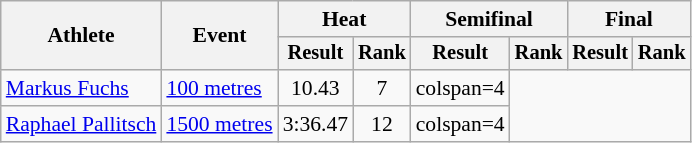<table class="wikitable" style="font-size:90%">
<tr>
<th rowspan="2">Athlete</th>
<th rowspan="2">Event</th>
<th colspan="2">Heat</th>
<th colspan="2">Semifinal</th>
<th colspan="2">Final</th>
</tr>
<tr style="font-size:95%">
<th>Result</th>
<th>Rank</th>
<th>Result</th>
<th>Rank</th>
<th>Result</th>
<th>Rank</th>
</tr>
<tr align=center>
<td align=left><a href='#'>Markus Fuchs</a></td>
<td align=left><a href='#'>100 metres</a></td>
<td>10.43</td>
<td>7</td>
<td>colspan=4 </td>
</tr>
<tr align=center>
<td align=left><a href='#'>Raphael Pallitsch</a></td>
<td align=left><a href='#'>1500 metres</a></td>
<td>3:36.47 </td>
<td>12</td>
<td>colspan=4 </td>
</tr>
</table>
